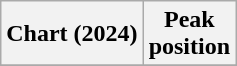<table class="wikitable sortable plainrowheaders" style="text-align:center">
<tr>
<th scope="col">Chart (2024)</th>
<th scope="col">Peak<br>position</th>
</tr>
<tr>
</tr>
</table>
